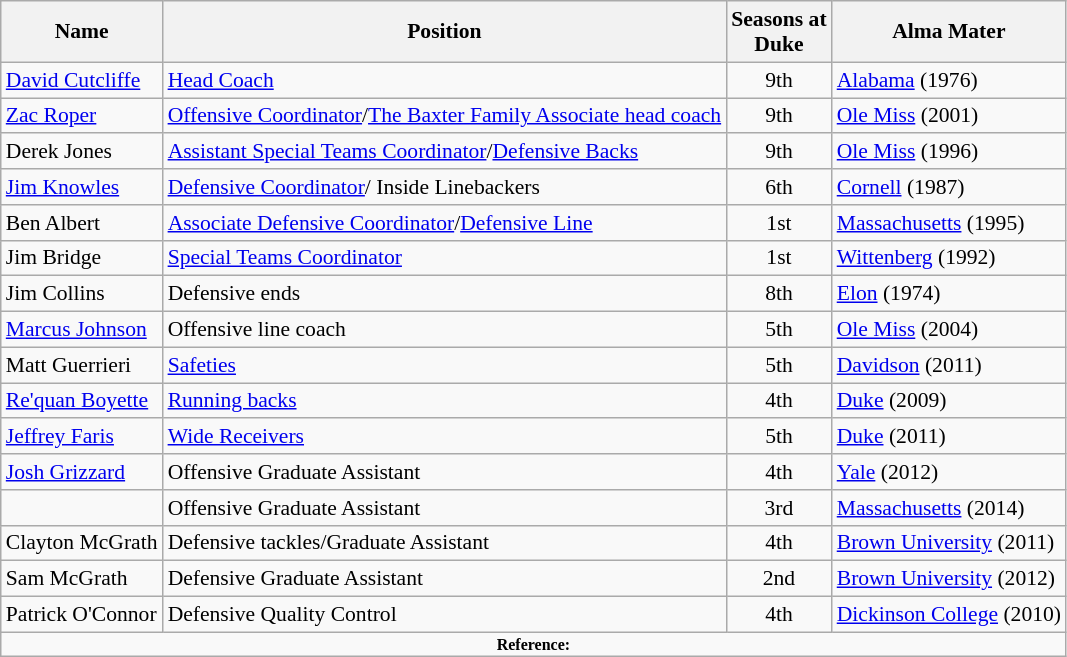<table class="wikitable" border="1" style="font-size:90%;">
<tr>
<th>Name</th>
<th>Position</th>
<th>Seasons at<br>Duke</th>
<th>Alma Mater</th>
</tr>
<tr>
<td><a href='#'>David Cutcliffe</a></td>
<td><a href='#'>Head Coach</a></td>
<td align=center>9th</td>
<td><a href='#'>Alabama</a> (1976)</td>
</tr>
<tr>
<td><a href='#'>Zac Roper</a></td>
<td><a href='#'>Offensive Coordinator</a>/<a href='#'>The Baxter Family Associate head coach</a></td>
<td align=center>9th</td>
<td><a href='#'>Ole Miss</a> (2001)</td>
</tr>
<tr>
<td>Derek Jones</td>
<td><a href='#'>Assistant Special Teams Coordinator</a>/<a href='#'>Defensive Backs</a></td>
<td align=center>9th</td>
<td><a href='#'>Ole Miss</a> (1996)</td>
</tr>
<tr>
<td><a href='#'>Jim Knowles</a></td>
<td><a href='#'>Defensive Coordinator</a>/ Inside Linebackers</td>
<td align=center>6th</td>
<td><a href='#'>Cornell</a> (1987)</td>
</tr>
<tr>
<td>Ben Albert</td>
<td><a href='#'>Associate Defensive Coordinator</a>/<a href='#'>Defensive Line</a></td>
<td align=center>1st</td>
<td><a href='#'>Massachusetts</a> (1995)</td>
</tr>
<tr>
<td>Jim Bridge</td>
<td><a href='#'>Special Teams Coordinator</a></td>
<td align=center>1st</td>
<td><a href='#'>Wittenberg</a> (1992)</td>
</tr>
<tr>
<td>Jim Collins</td>
<td>Defensive ends</td>
<td align=center>8th</td>
<td><a href='#'>Elon</a> (1974)</td>
</tr>
<tr>
<td><a href='#'>Marcus Johnson</a></td>
<td>Offensive line coach</td>
<td align=center>5th</td>
<td><a href='#'>Ole Miss</a> (2004)</td>
</tr>
<tr>
<td>Matt Guerrieri</td>
<td><a href='#'>Safeties</a></td>
<td align=center>5th</td>
<td><a href='#'>Davidson</a> (2011)</td>
</tr>
<tr>
<td><a href='#'>Re'quan Boyette</a></td>
<td><a href='#'>Running backs</a></td>
<td align=center>4th</td>
<td><a href='#'>Duke</a> (2009)</td>
</tr>
<tr>
<td><a href='#'>Jeffrey Faris</a></td>
<td><a href='#'>Wide Receivers</a></td>
<td align=center>5th</td>
<td><a href='#'>Duke</a> (2011)</td>
</tr>
<tr>
<td><a href='#'>Josh Grizzard</a></td>
<td>Offensive Graduate Assistant</td>
<td align=center>4th</td>
<td><a href='#'>Yale</a> (2012)</td>
</tr>
<tr>
<td> </td>
<td>Offensive Graduate Assistant</td>
<td align=center>3rd</td>
<td><a href='#'>Massachusetts</a> (2014)</td>
</tr>
<tr>
<td>Clayton McGrath</td>
<td>Defensive tackles/Graduate Assistant</td>
<td align=center>4th</td>
<td><a href='#'>Brown University</a> (2011)</td>
</tr>
<tr>
<td>Sam McGrath</td>
<td>Defensive Graduate Assistant</td>
<td align=center>2nd</td>
<td><a href='#'>Brown University</a> (2012)</td>
</tr>
<tr>
<td>Patrick O'Connor</td>
<td>Defensive Quality Control</td>
<td align=center>4th</td>
<td><a href='#'>Dickinson College</a> (2010)</td>
</tr>
<tr>
<td colspan="4" style="font-size: 8pt" align="center"><strong>Reference:</strong></td>
</tr>
</table>
